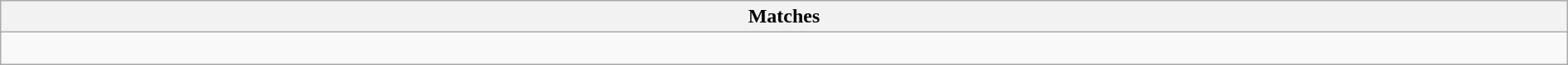<table class="wikitable collapsible collapsed" style="width:100%;">
<tr>
<th>Matches</th>
</tr>
<tr>
<td><br></td>
</tr>
</table>
